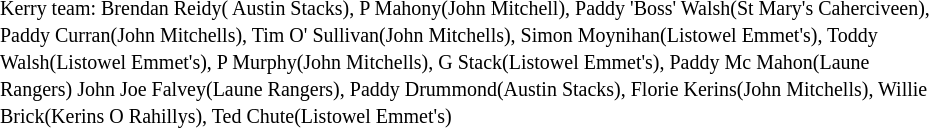<table style="width:100%;">
<tr>
<td style="vertical-align:top; width:50%"><br></td>
<td style="vertical-align:top; width:50%"><br><small>Kerry team: Brendan Reidy( Austin Stacks), P Mahony(John Mitchell), Paddy 'Boss' Walsh(St Mary's Caherciveen), Paddy Curran(John Mitchells),  Tim O' Sullivan(John Mitchells), Simon Moynihan(Listowel Emmet's), Toddy Walsh(Listowel Emmet's), P Murphy(John Mitchells),  G Stack(Listowel Emmet's), Paddy Mc Mahon(Laune Rangers) John Joe Falvey(Laune Rangers), Paddy Drummond(Austin Stacks), Florie Kerins(John Mitchells), Willie Brick(Kerins O Rahillys), Ted Chute(Listowel Emmet's)</small></td>
</tr>
</table>
